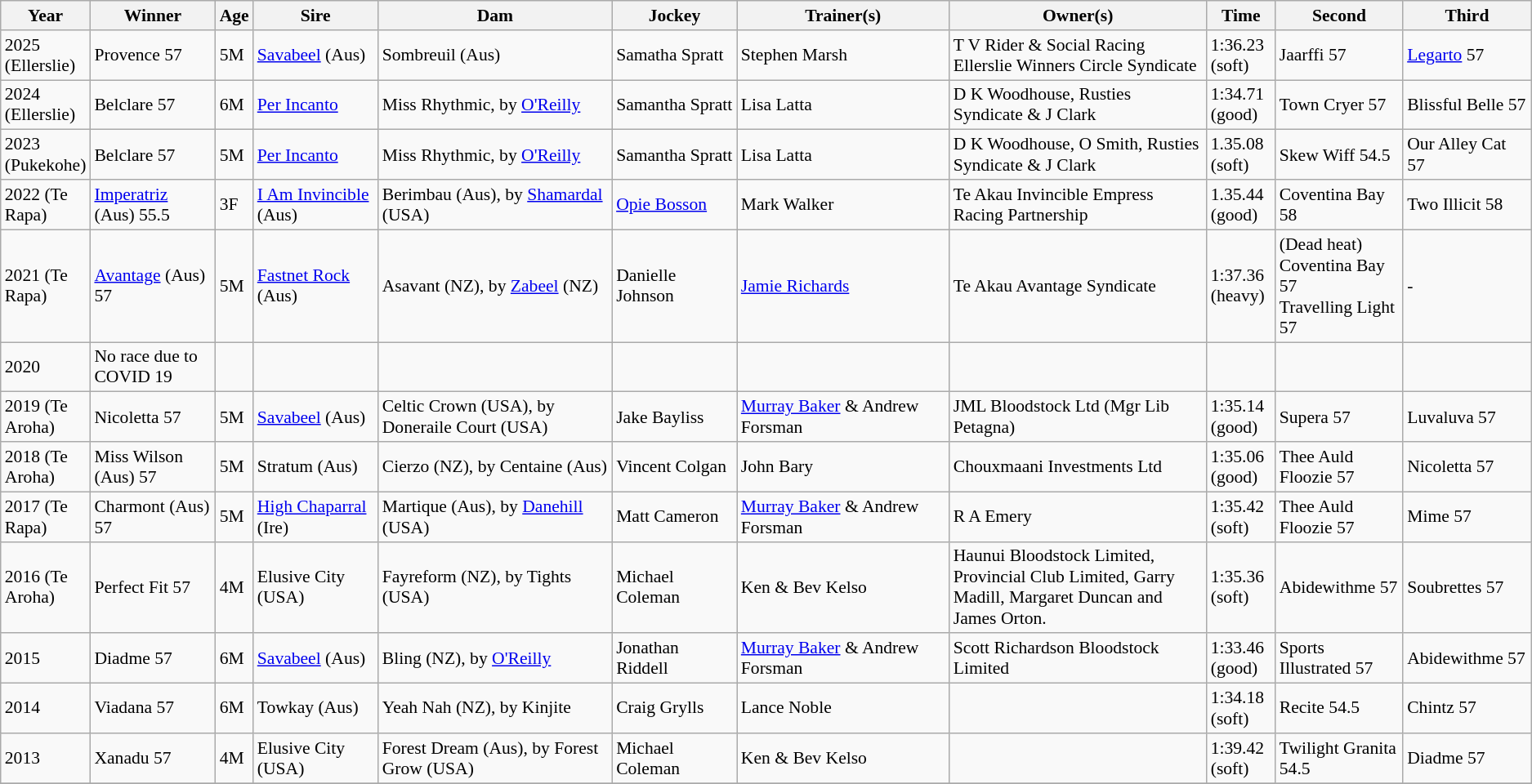<table class="wikitable sortable" style="font-size:90%">
<tr>
<th width="56px">Year<br></th>
<th width="100px">Winner<br></th>
<th width="10px">Age<br></th>
<th width="100px">Sire<br></th>
<th width="200px">Dam<br></th>
<th width="100px">Jockey<br></th>
<th width="180px">Trainer(s)<br></th>
<th width="220px">Owner(s)<br></th>
<th width="50px">Time<br></th>
<th width="100px">Second<br></th>
<th width="100px">Third<br></th>
</tr>
<tr>
<td>2025 (Ellerslie)</td>
<td>Provence 57</td>
<td>5M</td>
<td><a href='#'>Savabeel</a> (Aus)</td>
<td>Sombreuil (Aus)</td>
<td>Samatha Spratt</td>
<td>Stephen Marsh</td>
<td>T V Rider & Social Racing Ellerslie Winners Circle Syndicate</td>
<td>1:36.23 (soft)</td>
<td>Jaarffi 57</td>
<td><a href='#'>Legarto</a> 57</td>
</tr>
<tr>
<td>2024 (Ellerslie)</td>
<td>Belclare 57</td>
<td>6M</td>
<td><a href='#'>Per Incanto</a></td>
<td>Miss Rhythmic, by <a href='#'>O'Reilly</a></td>
<td>Samantha Spratt</td>
<td>Lisa Latta</td>
<td>D K Woodhouse, Rusties Syndicate & J Clark</td>
<td>1:34.71 (good)</td>
<td>Town Cryer 57</td>
<td>Blissful Belle 57</td>
</tr>
<tr>
<td>2023 (Pukekohe) </td>
<td>Belclare 57</td>
<td>5M</td>
<td><a href='#'>Per Incanto</a></td>
<td>Miss Rhythmic, by <a href='#'>O'Reilly</a></td>
<td>Samantha Spratt</td>
<td>Lisa Latta</td>
<td>D K Woodhouse, O Smith, Rusties Syndicate & J Clark</td>
<td>1.35.08 (soft)</td>
<td>Skew Wiff 54.5</td>
<td>Our Alley Cat 57</td>
</tr>
<tr>
<td>2022 (Te Rapa)</td>
<td><a href='#'>Imperatriz</a> (Aus) 55.5</td>
<td>3F</td>
<td><a href='#'>I Am Invincible</a> (Aus)</td>
<td>Berimbau (Aus), by <a href='#'>Shamardal</a> (USA)</td>
<td><a href='#'>Opie Bosson</a></td>
<td>Mark Walker</td>
<td>Te Akau Invincible Empress Racing Partnership</td>
<td>1.35.44 (good)</td>
<td>Coventina Bay 58</td>
<td>Two Illicit 58</td>
</tr>
<tr>
<td>2021 (Te Rapa)</td>
<td><a href='#'>Avantage</a> (Aus) 57</td>
<td>5M</td>
<td><a href='#'>Fastnet Rock</a> (Aus)</td>
<td>Asavant (NZ), by <a href='#'>Zabeel</a> (NZ)</td>
<td>Danielle Johnson</td>
<td><a href='#'>Jamie Richards</a></td>
<td>Te Akau Avantage Syndicate</td>
<td>1:37.36 (heavy)</td>
<td>(Dead heat) <br> Coventina Bay 57 <br> Travelling Light 57</td>
<td>-</td>
</tr>
<tr>
<td>2020</td>
<td>No race due to COVID 19</td>
<td></td>
<td></td>
<td></td>
<td></td>
<td></td>
<td></td>
<td></td>
<td></td>
</tr>
<tr>
<td>2019 (Te Aroha)</td>
<td>Nicoletta 57</td>
<td>5M</td>
<td><a href='#'>Savabeel</a> (Aus)</td>
<td>Celtic Crown (USA), by Doneraile Court (USA)</td>
<td>Jake Bayliss</td>
<td><a href='#'>Murray Baker</a> & Andrew Forsman</td>
<td>JML Bloodstock Ltd (Mgr Lib Petagna)</td>
<td>1:35.14 (good)</td>
<td>Supera 57</td>
<td>Luvaluva 57</td>
</tr>
<tr>
<td>2018 (Te Aroha)</td>
<td>Miss Wilson (Aus) 57</td>
<td>5M</td>
<td>Stratum (Aus)</td>
<td>Cierzo (NZ), by Centaine (Aus)</td>
<td>Vincent Colgan</td>
<td>John Bary</td>
<td>Chouxmaani Investments Ltd</td>
<td>1:35.06 (good)</td>
<td>Thee Auld Floozie 57</td>
<td>Nicoletta 57</td>
</tr>
<tr>
<td>2017 (Te Rapa)</td>
<td>Charmont (Aus) 57</td>
<td>5M</td>
<td><a href='#'>High Chaparral</a> (Ire)</td>
<td>Martique (Aus), by <a href='#'>Danehill</a> (USA)</td>
<td>Matt Cameron</td>
<td><a href='#'>Murray Baker</a> & Andrew Forsman</td>
<td>R A Emery</td>
<td>1:35.42 (soft)</td>
<td>Thee Auld Floozie 57</td>
<td>Mime 57</td>
</tr>
<tr>
<td>2016 (Te Aroha)</td>
<td>Perfect Fit 57</td>
<td>4M</td>
<td>Elusive City (USA)</td>
<td>Fayreform (NZ), by Tights (USA)</td>
<td>Michael Coleman</td>
<td>Ken & Bev Kelso</td>
<td>Haunui Bloodstock Limited, Provincial Club Limited, Garry Madill, Margaret Duncan and James Orton.</td>
<td>1:35.36 (soft)</td>
<td>Abidewithme 57</td>
<td>Soubrettes 57</td>
</tr>
<tr>
<td>2015 </td>
<td>Diadme 57</td>
<td>6M</td>
<td><a href='#'>Savabeel</a> (Aus)</td>
<td>Bling (NZ), by <a href='#'>O'Reilly</a></td>
<td>Jonathan Riddell</td>
<td><a href='#'>Murray Baker</a> & Andrew Forsman</td>
<td>Scott Richardson Bloodstock Limited</td>
<td>1:33.46 (good)</td>
<td>Sports Illustrated 57</td>
<td>Abidewithme 57</td>
</tr>
<tr>
<td>2014 </td>
<td>Viadana 57</td>
<td>6M</td>
<td>Towkay (Aus)</td>
<td>Yeah Nah (NZ), by Kinjite</td>
<td>Craig Grylls</td>
<td>Lance Noble</td>
<td></td>
<td>1:34.18 (soft)</td>
<td>Recite 54.5</td>
<td>Chintz 57</td>
</tr>
<tr>
<td>2013 </td>
<td>Xanadu 57</td>
<td>4M</td>
<td>Elusive City (USA)</td>
<td>Forest Dream (Aus), by Forest Grow (USA)</td>
<td>Michael Coleman</td>
<td>Ken & Bev Kelso</td>
<td></td>
<td>1:39.42 (soft)</td>
<td>Twilight Granita 54.5</td>
<td>Diadme 57</td>
</tr>
<tr>
</tr>
</table>
